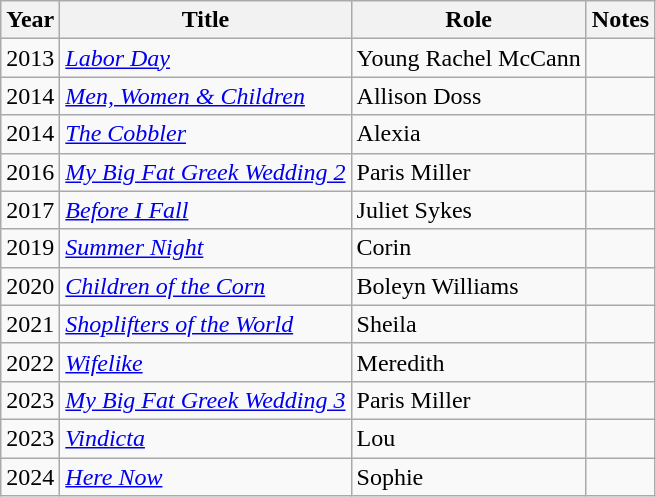<table class="wikitable sortable">
<tr>
<th>Year</th>
<th>Title</th>
<th>Role</th>
<th>Notes</th>
</tr>
<tr>
<td>2013</td>
<td><em><a href='#'>Labor Day</a></em></td>
<td>Young Rachel McCann</td>
<td></td>
</tr>
<tr>
<td>2014</td>
<td><em><a href='#'>Men, Women & Children</a></em></td>
<td>Allison Doss</td>
<td></td>
</tr>
<tr>
<td>2014</td>
<td><em><a href='#'>The Cobbler</a></em></td>
<td>Alexia</td>
<td></td>
</tr>
<tr>
<td>2016</td>
<td><em><a href='#'>My Big Fat Greek Wedding 2</a></em></td>
<td>Paris Miller</td>
<td></td>
</tr>
<tr>
<td>2017</td>
<td><em><a href='#'>Before I Fall</a></em></td>
<td>Juliet Sykes</td>
<td></td>
</tr>
<tr>
<td>2019</td>
<td><em><a href='#'>Summer Night</a></em></td>
<td>Corin</td>
<td></td>
</tr>
<tr>
<td>2020</td>
<td><em><a href='#'>Children of the Corn</a></em></td>
<td>Boleyn Williams</td>
<td></td>
</tr>
<tr>
<td>2021</td>
<td><em><a href='#'>Shoplifters of the World</a></em></td>
<td>Sheila</td>
<td></td>
</tr>
<tr>
<td>2022</td>
<td><em><a href='#'>Wifelike</a></em></td>
<td>Meredith</td>
<td></td>
</tr>
<tr>
<td>2023</td>
<td><em><a href='#'>My Big Fat Greek Wedding 3</a></em></td>
<td>Paris Miller</td>
<td></td>
</tr>
<tr>
<td>2023</td>
<td><em><a href='#'>Vindicta</a></em></td>
<td>Lou</td>
<td></td>
</tr>
<tr>
<td>2024</td>
<td><em><a href='#'>Here Now</a></em></td>
<td>Sophie</td>
<td></td>
</tr>
</table>
